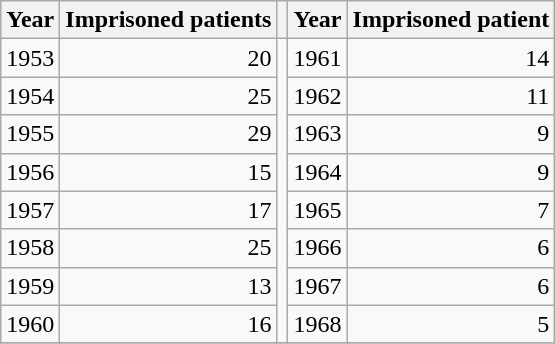<table class="wikitable" style="text-align:right">
<tr>
<th>Year</th>
<th>Imprisoned patients</th>
<th></th>
<th>Year</th>
<th>Imprisoned patient</th>
</tr>
<tr>
<td>1953</td>
<td>20</td>
<td rowspan=8></td>
<td>1961</td>
<td>14</td>
</tr>
<tr>
<td>1954</td>
<td>25</td>
<td>1962</td>
<td>11</td>
</tr>
<tr>
<td>1955</td>
<td>29</td>
<td>1963</td>
<td>9</td>
</tr>
<tr>
<td>1956</td>
<td>15</td>
<td>1964</td>
<td>9</td>
</tr>
<tr>
<td>1957</td>
<td>17</td>
<td>1965</td>
<td>7</td>
</tr>
<tr>
<td>1958</td>
<td>25</td>
<td>1966</td>
<td>6</td>
</tr>
<tr>
<td>1959</td>
<td>13</td>
<td>1967</td>
<td>6</td>
</tr>
<tr>
<td>1960</td>
<td>16</td>
<td>1968</td>
<td>5</td>
</tr>
<tr>
</tr>
</table>
